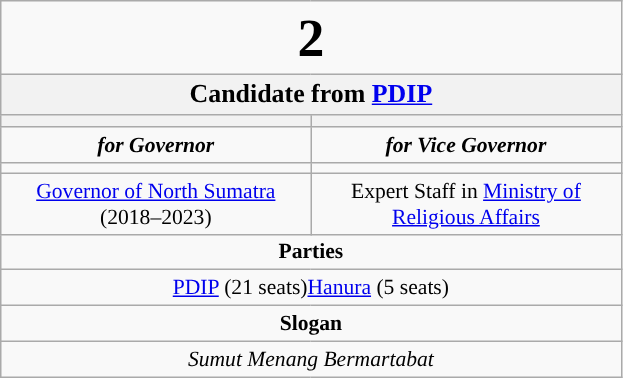<table class="wikitable" style="font-size:90%; text-align:center;">
<tr>
<td colspan=2><big><big><big><big><big><strong>2</strong></big></big></big></big></big></td>
</tr>
<tr |>
<th colspan=2><strong><big>Candidate from <a href='#'>PDIP</a></big></strong></th>
</tr>
<tr>
<th style="width:3em; font-size:135%; background:#"><a href='#'></a></th>
<th style="width:3em; font-size:135%; background:#"></th>
</tr>
<tr style="color:#000; font-size:100%; background:#">
<td style="width:3em; width:200px;"><strong><em>for Governor</em></strong></td>
<td style="width:3em; width:200px;"><strong><em>for Vice Governor</em></strong></td>
</tr>
<tr>
<td></td>
<td></td>
</tr>
<tr>
<td><a href='#'>Governor of North Sumatra</a> (2018–2023)</td>
<td>Expert Staff in <a href='#'>Ministry of Religious Affairs</a></td>
</tr>
<tr>
<td colspan=2 style="background:#"><strong>Parties</strong></td>
</tr>
<tr>
<td colspan=2> <a href='#'>PDIP</a> (21 seats)<a href='#'>Hanura</a> (5 seats)</td>
</tr>
<tr>
<td colspan="2"><strong>Slogan</strong></td>
</tr>
<tr>
<td colspan="2"><em>Sumut Menang Bermartabat</em></td>
</tr>
</table>
